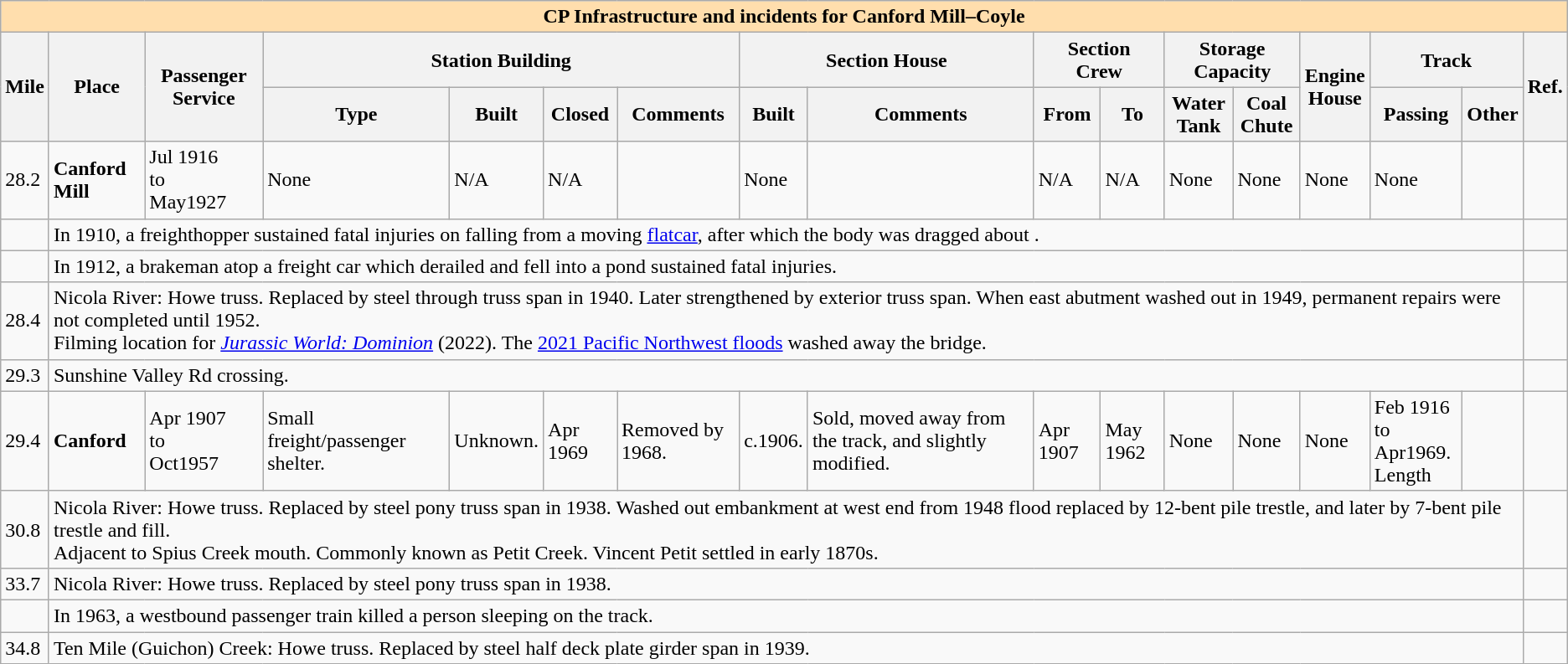<table class="wikitable">
<tr>
<th colspan="17" style="background:#ffdead;">CP Infrastructure and incidents for Canford Mill–Coyle</th>
</tr>
<tr>
<th rowspan=2>Mile<br></th>
<th rowspan=2>Place</th>
<th rowspan=2>Passenger Service</th>
<th colspan=4>Station Building</th>
<th colspan=2>Section House</th>
<th colspan=2>Section<br>Crew</th>
<th colspan=2>Storage Capacity</th>
<th rowspan=2>Engine<br>House</th>
<th colspan=2>Track</th>
<th rowspan=2>Ref.</th>
</tr>
<tr>
<th>Type</th>
<th>Built</th>
<th>Closed</th>
<th>Comments</th>
<th>Built</th>
<th>Comments</th>
<th>From</th>
<th>To</th>
<th>Water<br>Tank</th>
<th>Coal<br>Chute</th>
<th>Passing</th>
<th>Other</th>
</tr>
<tr>
<td>28.2</td>
<td><strong>Canford Mill</strong></td>
<td>Jul 1916<br>to<br> May1927</td>
<td>None</td>
<td>N/A</td>
<td>N/A</td>
<td></td>
<td>None</td>
<td></td>
<td>N/A</td>
<td>N/A</td>
<td>None</td>
<td>None</td>
<td>None</td>
<td>None</td>
<td></td>
<td></td>
</tr>
<tr>
<td></td>
<td colspan=15>In 1910, a freighthopper sustained fatal injuries on falling from a moving <a href='#'>flatcar</a>, after which the body was dragged about .</td>
<td></td>
</tr>
<tr>
<td></td>
<td colspan=15>In 1912, a brakeman atop a freight car which derailed and fell into a pond sustained fatal injuries.</td>
<td></td>
</tr>
<tr>
<td>28.4</td>
<td colspan=15>Nicola River:  Howe truss. Replaced by  steel through truss span in 1940. Later strengthened by exterior truss span. When east abutment washed out in 1949, permanent repairs were not completed until 1952.<br>Filming location for <em><a href='#'>Jurassic World: Dominion</a></em> (2022). The <a href='#'>2021 Pacific Northwest floods</a> washed away the bridge.</td>
<td><br><br></td>
</tr>
<tr>
<td>29.3</td>
<td colspan=15>Sunshine Valley Rd crossing.</td>
<td></td>
</tr>
<tr>
<td>29.4</td>
<td><strong>Canford</strong></td>
<td>Apr 1907<br>to<br> Oct1957</td>
<td>Small freight/passenger shelter.</td>
<td>Unknown.</td>
<td>Apr 1969</td>
<td>Removed by 1968.</td>
<td>c.1906.</td>
<td>Sold, moved away from the track, and slightly modified.</td>
<td>Apr 1907</td>
<td>May 1962</td>
<td>None</td>
<td>None</td>
<td>None</td>
<td>Feb 1916 to<br>Apr1969.<br>Length </td>
<td></td>
<td></td>
</tr>
<tr>
<td>30.8</td>
<td colspan=15>Nicola River:  Howe truss. Replaced by  steel pony truss span in 1938. Washed out embankment at west end from 1948 flood replaced by 12-bent pile trestle, and later by 7-bent pile trestle and fill.<br>Adjacent to Spius Creek mouth. Commonly known as Petit Creek. Vincent Petit settled in early 1870s.</td>
<td><br><br></td>
</tr>
<tr>
<td>33.7</td>
<td colspan=15>Nicola River:  Howe truss. Replaced by  steel pony truss span in 1938.</td>
<td></td>
</tr>
<tr>
<td></td>
<td colspan=15>In 1963, a westbound passenger train killed a person sleeping on the track.</td>
<td></td>
</tr>
<tr>
<td>34.8</td>
<td colspan=15>Ten Mile (Guichon) Creek:  Howe truss. Replaced by  steel half deck plate girder span in 1939.</td>
<td></td>
</tr>
</table>
